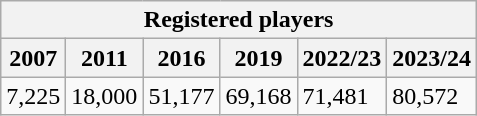<table class="sortable wikitable">
<tr>
<th colspan="6">Registered players</th>
</tr>
<tr>
<th colspan="1">2007</th>
<th>2011</th>
<th>2016</th>
<th>2019</th>
<th>2022/23</th>
<th>2023/24</th>
</tr>
<tr>
<td>7,225</td>
<td>18,000</td>
<td>51,177</td>
<td>69,168</td>
<td>71,481</td>
<td>80,572</td>
</tr>
</table>
